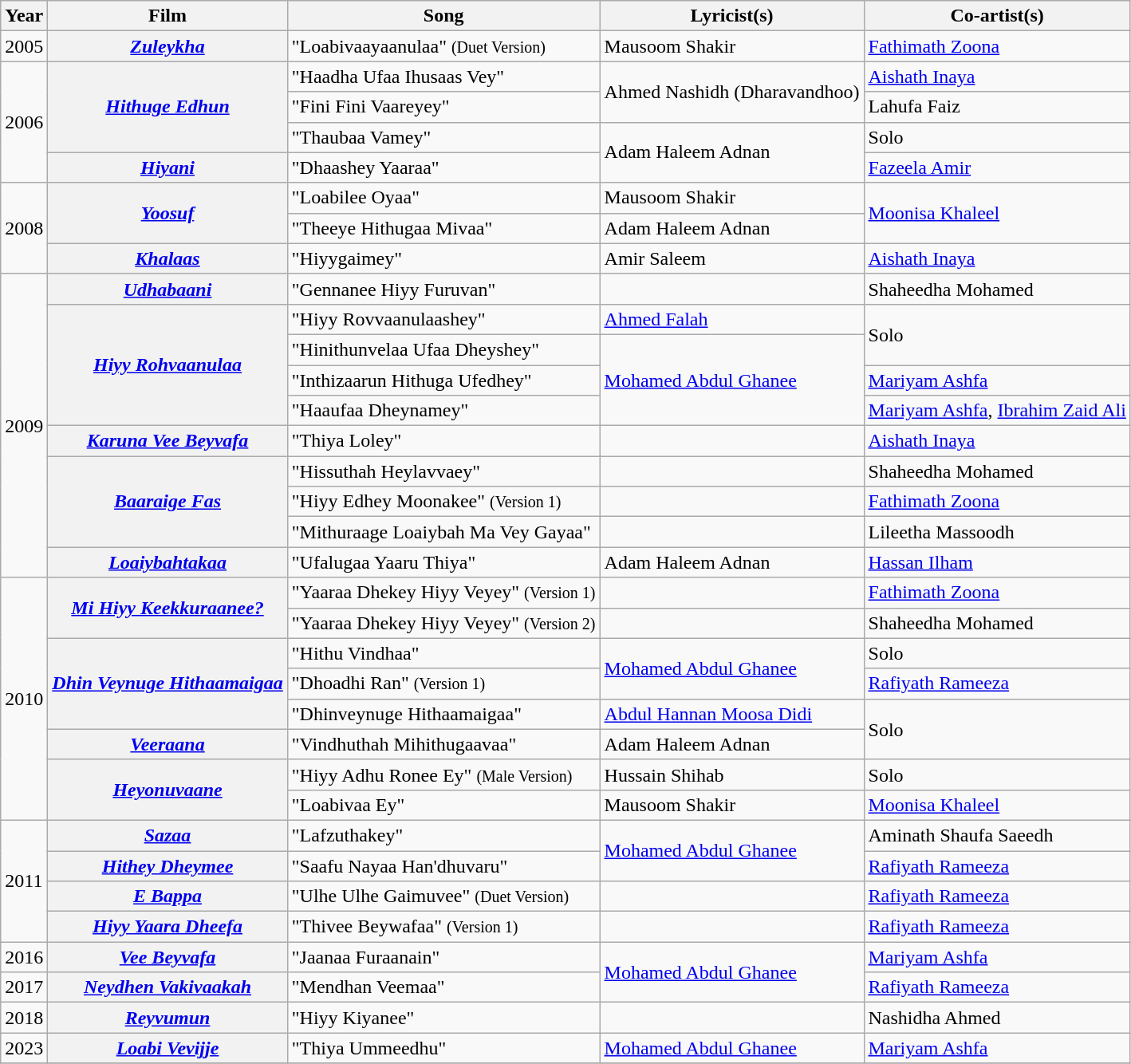<table class="wikitable plainrowheaders">
<tr>
<th scope="col">Year</th>
<th scope="col">Film</th>
<th scope="col">Song</th>
<th scope="col">Lyricist(s)</th>
<th scope="col">Co-artist(s)</th>
</tr>
<tr>
<td>2005</td>
<th scope="row"><em><a href='#'>Zuleykha</a></em></th>
<td>"Loabivaayaanulaa" <small>(Duet Version)</small></td>
<td>Mausoom Shakir</td>
<td><a href='#'>Fathimath Zoona</a></td>
</tr>
<tr>
<td rowspan="4">2006</td>
<th rowspan="3" scope="row"><em><a href='#'>Hithuge Edhun</a></em></th>
<td>"Haadha Ufaa Ihusaas Vey"</td>
<td rowspan="2">Ahmed Nashidh (Dharavandhoo)</td>
<td><a href='#'>Aishath Inaya</a></td>
</tr>
<tr>
<td>"Fini Fini Vaareyey"</td>
<td>Lahufa Faiz</td>
</tr>
<tr>
<td>"Thaubaa Vamey"</td>
<td rowspan="2">Adam Haleem Adnan</td>
<td>Solo</td>
</tr>
<tr>
<th scope="row"><em><a href='#'>Hiyani</a></em></th>
<td>"Dhaashey Yaaraa"</td>
<td><a href='#'>Fazeela Amir</a></td>
</tr>
<tr>
<td rowspan="3">2008</td>
<th rowspan="2" scope="row"><em><a href='#'>Yoosuf</a></em></th>
<td>"Loabilee Oyaa"</td>
<td>Mausoom Shakir</td>
<td rowspan="2"><a href='#'>Moonisa Khaleel</a></td>
</tr>
<tr>
<td>"Theeye Hithugaa Mivaa"</td>
<td>Adam Haleem Adnan</td>
</tr>
<tr>
<th scope="row"><em><a href='#'>Khalaas</a></em></th>
<td>"Hiyygaimey"</td>
<td>Amir Saleem</td>
<td><a href='#'>Aishath Inaya</a></td>
</tr>
<tr>
<td rowspan="10">2009</td>
<th scope="row"><em><a href='#'>Udhabaani</a></em></th>
<td>"Gennanee Hiyy Furuvan"</td>
<td></td>
<td>Shaheedha Mohamed</td>
</tr>
<tr>
<th rowspan="4" scope="row"><em><a href='#'>Hiyy Rohvaanulaa</a></em></th>
<td>"Hiyy Rovvaanulaashey"</td>
<td><a href='#'>Ahmed Falah</a></td>
<td rowspan="2">Solo</td>
</tr>
<tr>
<td>"Hinithunvelaa Ufaa Dheyshey"</td>
<td rowspan="3"><a href='#'>Mohamed Abdul Ghanee</a></td>
</tr>
<tr>
<td>"Inthizaarun Hithuga Ufedhey"</td>
<td><a href='#'>Mariyam Ashfa</a></td>
</tr>
<tr>
<td>"Haaufaa Dheynamey"</td>
<td><a href='#'>Mariyam Ashfa</a>, <a href='#'>Ibrahim Zaid Ali</a></td>
</tr>
<tr>
<th scope="row"><em><a href='#'>Karuna Vee Beyvafa</a></em></th>
<td>"Thiya Loley"</td>
<td></td>
<td><a href='#'>Aishath Inaya</a></td>
</tr>
<tr>
<th rowspan="3" scope="row"><em><a href='#'>Baaraige Fas</a></em></th>
<td>"Hissuthah Heylavvaey"</td>
<td></td>
<td>Shaheedha Mohamed</td>
</tr>
<tr>
<td>"Hiyy Edhey Moonakee" <small>(Version 1)</small></td>
<td></td>
<td><a href='#'>Fathimath Zoona</a></td>
</tr>
<tr>
<td>"Mithuraage Loaiybah Ma Vey Gayaa"</td>
<td></td>
<td>Lileetha Massoodh</td>
</tr>
<tr>
<th scope="row"><em><a href='#'>Loaiybahtakaa</a></em></th>
<td>"Ufalugaa Yaaru Thiya"</td>
<td>Adam Haleem Adnan</td>
<td><a href='#'>Hassan Ilham</a></td>
</tr>
<tr>
<td rowspan="8">2010</td>
<th rowspan="2" scope="row"><em><a href='#'>Mi Hiyy Keekkuraanee?</a></em></th>
<td>"Yaaraa Dhekey Hiyy Veyey" <small>(Version 1)</small></td>
<td></td>
<td><a href='#'>Fathimath Zoona</a></td>
</tr>
<tr>
<td>"Yaaraa Dhekey Hiyy Veyey" <small>(Version 2)</small></td>
<td></td>
<td>Shaheedha Mohamed</td>
</tr>
<tr>
<th rowspan="3" scope="row"><em><a href='#'>Dhin Veynuge Hithaamaigaa</a></em></th>
<td>"Hithu Vindhaa"</td>
<td rowspan="2"><a href='#'>Mohamed Abdul Ghanee</a></td>
<td>Solo</td>
</tr>
<tr>
<td>"Dhoadhi Ran" <small>(Version 1)</small></td>
<td><a href='#'>Rafiyath Rameeza</a></td>
</tr>
<tr>
<td>"Dhinveynuge Hithaamaigaa"</td>
<td><a href='#'>Abdul Hannan Moosa Didi</a></td>
<td rowspan="2">Solo</td>
</tr>
<tr>
<th scope="row"><em><a href='#'>Veeraana</a></em></th>
<td>"Vindhuthah Mihithugaavaa"</td>
<td>Adam Haleem Adnan</td>
</tr>
<tr>
<th rowspan="2" scope="row"><em><a href='#'>Heyonuvaane</a></em></th>
<td>"Hiyy Adhu Ronee Ey" <small>(Male Version)</small></td>
<td>Hussain Shihab</td>
<td>Solo</td>
</tr>
<tr>
<td>"Loabivaa Ey"</td>
<td>Mausoom Shakir</td>
<td><a href='#'>Moonisa Khaleel</a></td>
</tr>
<tr>
<td rowspan="4">2011</td>
<th scope="row"><a href='#'><em>Sazaa</em></a></th>
<td>"Lafzuthakey"</td>
<td rowspan="2"><a href='#'>Mohamed Abdul Ghanee</a></td>
<td>Aminath Shaufa Saeedh</td>
</tr>
<tr>
<th scope="row"><em><a href='#'>Hithey Dheymee</a></em></th>
<td>"Saafu Nayaa Han'dhuvaru"</td>
<td><a href='#'>Rafiyath Rameeza</a></td>
</tr>
<tr>
<th scope="row"><em><a href='#'>E Bappa</a></em></th>
<td>"Ulhe Ulhe Gaimuvee" <small>(Duet Version)</small></td>
<td></td>
<td><a href='#'>Rafiyath Rameeza</a></td>
</tr>
<tr>
<th scope="row"><em><a href='#'>Hiyy Yaara Dheefa</a></em></th>
<td>"Thivee Beywafaa" <small>(Version 1)</small></td>
<td></td>
<td><a href='#'>Rafiyath Rameeza</a></td>
</tr>
<tr>
<td>2016</td>
<th scope="row"><em><a href='#'>Vee Beyvafa</a></em></th>
<td>"Jaanaa Furaanain"</td>
<td rowspan="2"><a href='#'>Mohamed Abdul Ghanee</a></td>
<td><a href='#'>Mariyam Ashfa</a></td>
</tr>
<tr>
<td>2017</td>
<th scope="row"><em><a href='#'>Neydhen Vakivaakah</a></em></th>
<td>"Mendhan Veemaa"</td>
<td><a href='#'>Rafiyath Rameeza</a></td>
</tr>
<tr>
<td>2018</td>
<th scope="row"><em><a href='#'>Reyvumun</a></em></th>
<td>"Hiyy Kiyanee"</td>
<td></td>
<td>Nashidha Ahmed</td>
</tr>
<tr>
<td>2023</td>
<th scope="row"><em><a href='#'>Loabi Vevijje</a></em></th>
<td>"Thiya Ummeedhu"</td>
<td><a href='#'>Mohamed Abdul Ghanee</a></td>
<td><a href='#'>Mariyam Ashfa</a></td>
</tr>
<tr>
</tr>
</table>
